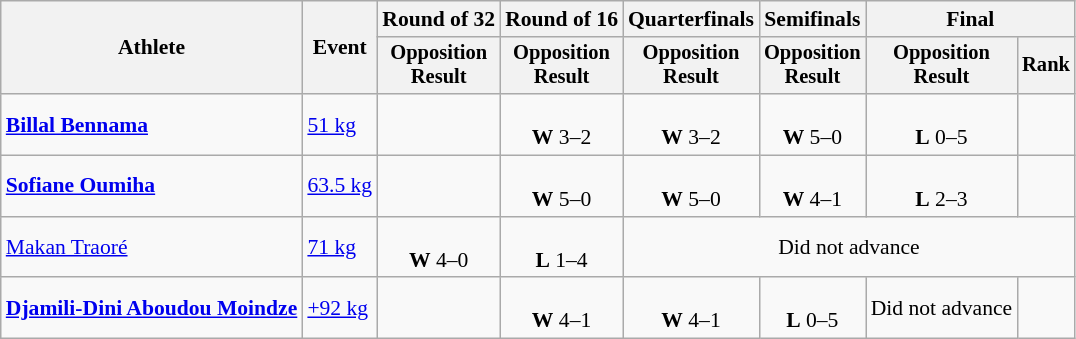<table class="wikitable" style="font-size:90%">
<tr>
<th rowspan="2">Athlete</th>
<th rowspan="2">Event</th>
<th>Round of 32</th>
<th>Round of 16</th>
<th>Quarterfinals</th>
<th>Semifinals</th>
<th colspan=2>Final</th>
</tr>
<tr style="font-size:95%">
<th>Opposition<br>Result</th>
<th>Opposition<br>Result</th>
<th>Opposition<br>Result</th>
<th>Opposition<br>Result</th>
<th>Opposition<br>Result</th>
<th>Rank</th>
</tr>
<tr align=center>
<td align=left><strong><a href='#'>Billal Bennama</a></strong></td>
<td align=left><a href='#'>51 kg</a></td>
<td></td>
<td><br> <strong>W</strong> 3–2</td>
<td><br><strong>W</strong> 3–2</td>
<td><br><strong>W</strong> 5–0</td>
<td><br><strong>L</strong> 0–5</td>
<td></td>
</tr>
<tr align=center>
<td align=left><strong><a href='#'>Sofiane Oumiha</a></strong></td>
<td align=left><a href='#'>63.5 kg</a></td>
<td></td>
<td><br><strong>W</strong> 5–0</td>
<td><br><strong>W</strong> 5–0</td>
<td><br><strong>W</strong> 4–1</td>
<td><br><strong>L</strong> 2–3</td>
<td></td>
</tr>
<tr align=center>
<td align=left><a href='#'>Makan Traoré</a></td>
<td align=left><a href='#'>71 kg</a></td>
<td><br><strong>W</strong> 4–0</td>
<td><br><strong>L</strong> 1–4</td>
<td colspan="4">Did not advance</td>
</tr>
<tr align=center>
<td align=left><strong><a href='#'>Djamili-Dini Aboudou Moindze</a></strong></td>
<td align=left><a href='#'>+92 kg</a></td>
<td></td>
<td><br><strong>W</strong> 4–1</td>
<td><br><strong> W</strong> 4–1</td>
<td><br><strong>L</strong> 0–5</td>
<td>Did not advance</td>
<td></td>
</tr>
</table>
